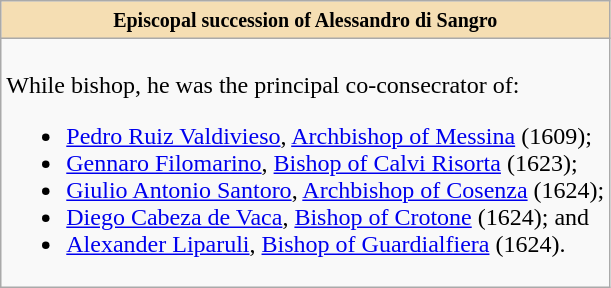<table role="presentation" class="wikitable mw-collapsible mw-collapsed"|>
<tr>
<th style="background:#F5DEB3"><small>Episcopal succession of Alessandro di Sangro</small></th>
</tr>
<tr>
<td><br>While bishop, he was the principal co-consecrator of:<ul><li><a href='#'>Pedro Ruiz Valdivieso</a>, <a href='#'>Archbishop of Messina</a> (1609);</li><li><a href='#'>Gennaro Filomarino</a>, <a href='#'>Bishop of Calvi Risorta</a> (1623);</li><li><a href='#'>Giulio Antonio Santoro</a>, <a href='#'>Archbishop of Cosenza</a> (1624);</li><li><a href='#'>Diego Cabeza de Vaca</a>, <a href='#'>Bishop of Crotone</a> (1624); and</li><li><a href='#'>Alexander Liparuli</a>, <a href='#'>Bishop of Guardialfiera</a> (1624).</li></ul></td>
</tr>
</table>
